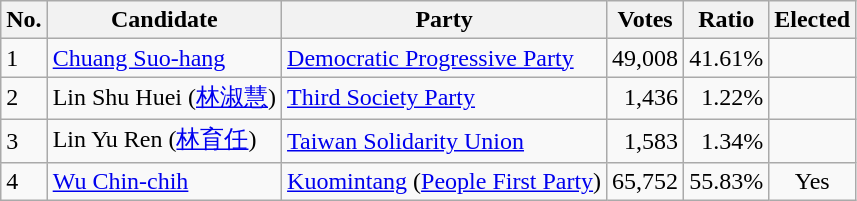<table class=wikitable>
<tr>
<th>No.</th>
<th>Candidate</th>
<th>Party</th>
<th>Votes</th>
<th>Ratio</th>
<th>Elected</th>
</tr>
<tr>
<td>1</td>
<td><a href='#'>Chuang Suo-hang</a></td>
<td><a href='#'>Democratic Progressive Party</a></td>
<td align="right">49,008</td>
<td align="right">41.61%</td>
<td></td>
</tr>
<tr>
<td>2</td>
<td>Lin Shu Huei  (<a href='#'>林淑慧</a>)</td>
<td><a href='#'>Third Society Party</a></td>
<td align="right">1,436</td>
<td align="right">1.22%</td>
<td></td>
</tr>
<tr>
<td>3</td>
<td>Lin Yu Ren  (<a href='#'>林育任</a>)</td>
<td><a href='#'>Taiwan Solidarity Union</a></td>
<td align="right">1,583</td>
<td align="right">1.34%</td>
<td></td>
</tr>
<tr>
<td>4</td>
<td><a href='#'>Wu Chin-chih</a></td>
<td><a href='#'>Kuomintang</a><span> (<a href='#'>People First Party</a>)</span></td>
<td align="right">65,752</td>
<td align="right">55.83%</td>
<td align="center">Yes</td>
</tr>
</table>
